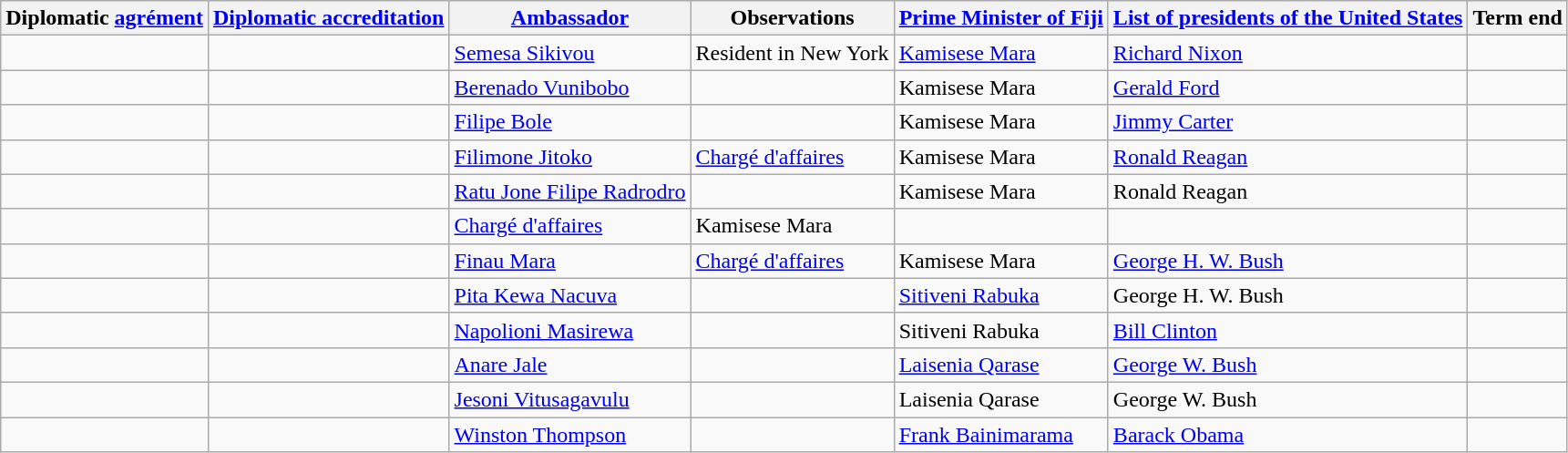<table class="wikitable sortable">
<tr>
<th>Diplomatic <a href='#'>agrément</a></th>
<th><a href='#'>Diplomatic accreditation</a></th>
<th><a href='#'>Ambassador</a></th>
<th>Observations</th>
<th><a href='#'>Prime Minister of Fiji</a></th>
<th><a href='#'>List of presidents of the United States</a></th>
<th>Term end</th>
</tr>
<tr>
<td></td>
<td></td>
<td><a href='#'>Semesa Sikivou</a></td>
<td>Resident in New York</td>
<td><a href='#'>Kamisese Mara</a></td>
<td><a href='#'>Richard Nixon</a></td>
<td></td>
</tr>
<tr>
<td></td>
<td></td>
<td><a href='#'>Berenado Vunibobo</a></td>
<td></td>
<td>Kamisese Mara</td>
<td><a href='#'>Gerald Ford</a></td>
<td></td>
</tr>
<tr>
<td></td>
<td></td>
<td><a href='#'>Filipe Bole</a></td>
<td></td>
<td>Kamisese Mara</td>
<td><a href='#'>Jimmy Carter</a></td>
<td></td>
</tr>
<tr>
<td></td>
<td></td>
<td><a href='#'>Filimone Jitoko</a></td>
<td><a href='#'>Chargé d'affaires</a></td>
<td>Kamisese Mara</td>
<td><a href='#'>Ronald Reagan</a></td>
<td></td>
</tr>
<tr>
<td></td>
<td></td>
<td><a href='#'>Ratu Jone Filipe Radrodro</a></td>
<td></td>
<td>Kamisese Mara</td>
<td>Ronald Reagan</td>
<td></td>
</tr>
<tr>
<td></td>
<td><br></td>
<td><a href='#'>Chargé d'affaires</a></td>
<td>Kamisese Mara</td>
<td></td>
<td></td>
</tr>
<tr>
<td></td>
<td></td>
<td><a href='#'>Finau Mara</a></td>
<td><a href='#'>Chargé d'affaires</a></td>
<td>Kamisese Mara</td>
<td><a href='#'>George H. W. Bush</a></td>
<td></td>
</tr>
<tr>
<td></td>
<td></td>
<td><a href='#'>Pita Kewa Nacuva</a></td>
<td></td>
<td><a href='#'>Sitiveni Rabuka</a></td>
<td>George H. W. Bush</td>
<td></td>
</tr>
<tr>
<td></td>
<td></td>
<td><a href='#'>Napolioni Masirewa</a></td>
<td></td>
<td>Sitiveni Rabuka</td>
<td><a href='#'>Bill Clinton</a></td>
<td></td>
</tr>
<tr>
<td></td>
<td></td>
<td><a href='#'>Anare Jale</a></td>
<td></td>
<td><a href='#'>Laisenia Qarase</a></td>
<td><a href='#'>George W. Bush</a></td>
<td></td>
</tr>
<tr>
<td></td>
<td></td>
<td><a href='#'>Jesoni Vitusagavulu</a></td>
<td></td>
<td>Laisenia Qarase</td>
<td>George W. Bush</td>
<td></td>
</tr>
<tr>
<td></td>
<td></td>
<td><a href='#'>Winston Thompson</a></td>
<td></td>
<td><a href='#'>Frank Bainimarama</a></td>
<td><a href='#'>Barack Obama</a></td>
<td></td>
</tr>
</table>
